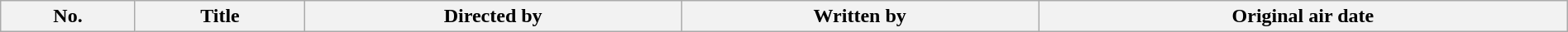<table class="wikitable plainrowheaders" style="width:100%; background:#fff;">
<tr>
<th style="background:#;">No.</th>
<th style="background:#;">Title</th>
<th style="background:#;">Directed by</th>
<th style="background:#;">Written by</th>
<th style="background:#;">Original air date<br>














</th>
</tr>
</table>
